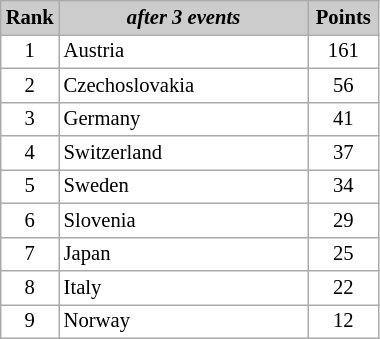<table class="wikitable plainrowheaders" style="background:#fff; font-size:86%; line-height:16px; border:gray solid 1px; border-collapse:collapse;">
<tr style="background:#ccc; text-align:center;">
<th scope="col" style="background:#ccc;" width=10px;">Rank</th>
<th scope="col" style="background:#ccc;" width=160px;"><em>after 3 events</em></th>
<th scope="col" style="background:#ccc;" width=40px;">Points</th>
</tr>
<tr align=center>
<td>1</td>
<td align=left><span>Austria</span></td>
<td><span>161</span></td>
</tr>
<tr align=center>
<td>2</td>
<td align=left><span>Czechoslovakia</span></td>
<td><span>56</span></td>
</tr>
<tr align=center>
<td>3</td>
<td align=left><span>Germany</span></td>
<td><span>41</span></td>
</tr>
<tr align=center>
<td>4</td>
<td align=left><span>Switzerland</span></td>
<td><span>37</span></td>
</tr>
<tr align=center>
<td>5</td>
<td align=left><span>Sweden</span></td>
<td><span>34</span></td>
</tr>
<tr align=center>
<td>6</td>
<td align=left><span>Slovenia</span></td>
<td><span>29</span></td>
</tr>
<tr align=center>
<td>7</td>
<td align=left><span>Japan</span></td>
<td><span>25</span></td>
</tr>
<tr align=center>
<td>8</td>
<td align=left><span>Italy</span></td>
<td><span>22</span></td>
</tr>
<tr align=center>
<td>9</td>
<td align=left><span>Norway</span></td>
<td><span>12</span></td>
</tr>
</table>
